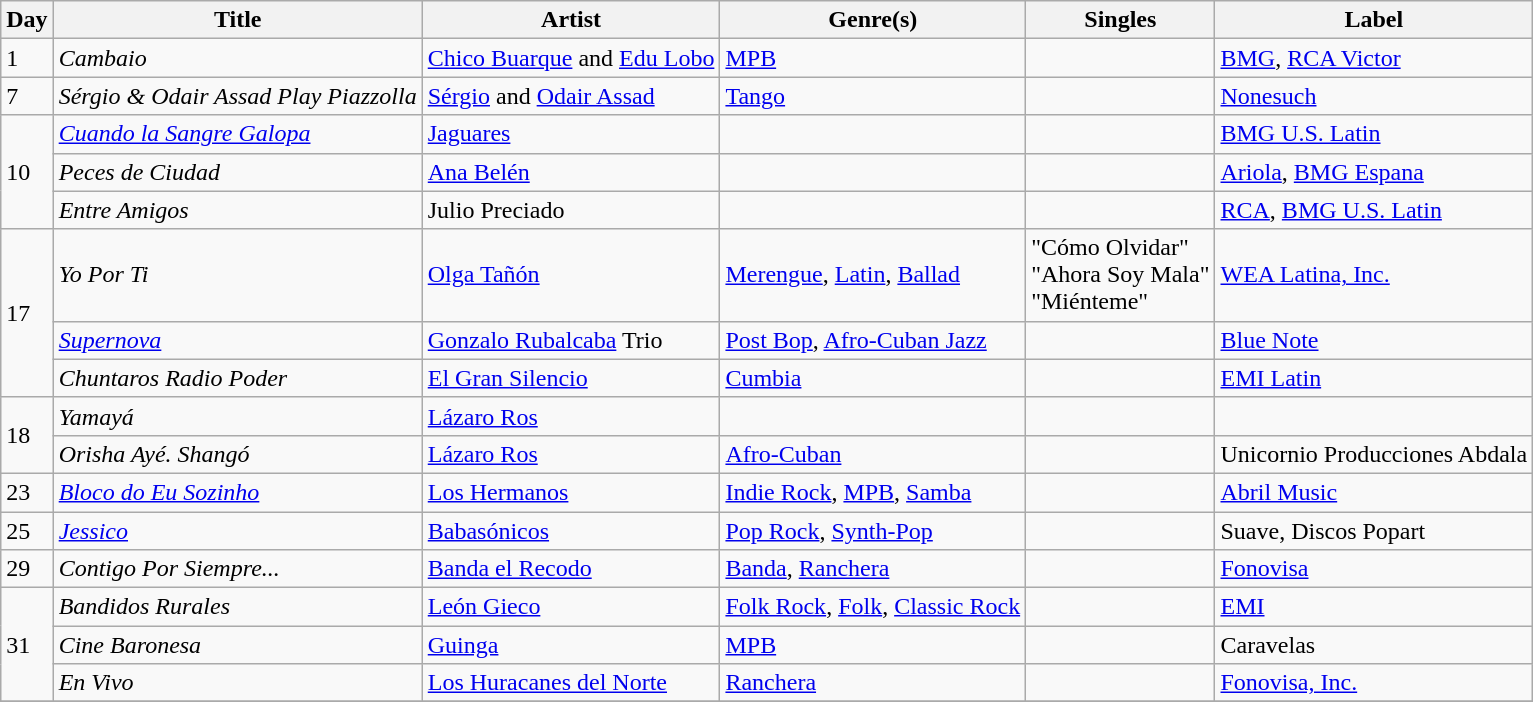<table class="wikitable sortable" style="text-align: left;">
<tr>
<th>Day</th>
<th>Title</th>
<th>Artist</th>
<th>Genre(s)</th>
<th>Singles</th>
<th>Label</th>
</tr>
<tr>
<td>1</td>
<td><em>Cambaio</em></td>
<td><a href='#'>Chico Buarque</a> and <a href='#'>Edu Lobo</a></td>
<td><a href='#'>MPB</a></td>
<td></td>
<td><a href='#'>BMG</a>, <a href='#'>RCA Victor</a></td>
</tr>
<tr>
<td>7</td>
<td><em>Sérgio & Odair Assad Play Piazzolla</em></td>
<td><a href='#'>Sérgio</a> and <a href='#'>Odair Assad</a></td>
<td><a href='#'>Tango</a></td>
<td></td>
<td><a href='#'>Nonesuch</a></td>
</tr>
<tr>
<td rowspan="3">10</td>
<td><em><a href='#'>Cuando la Sangre Galopa</a></em></td>
<td><a href='#'>Jaguares</a></td>
<td></td>
<td></td>
<td><a href='#'>BMG U.S. Latin</a></td>
</tr>
<tr>
<td><em>Peces de Ciudad</em></td>
<td><a href='#'>Ana Belén</a></td>
<td></td>
<td></td>
<td><a href='#'>Ariola</a>, <a href='#'>BMG Espana</a></td>
</tr>
<tr>
<td><em>Entre Amigos</em></td>
<td>Julio Preciado</td>
<td></td>
<td></td>
<td><a href='#'>RCA</a>, <a href='#'>BMG U.S. Latin</a></td>
</tr>
<tr>
<td rowspan="3">17</td>
<td><em>Yo Por Ti</em></td>
<td><a href='#'>Olga Tañón</a></td>
<td><a href='#'>Merengue</a>, <a href='#'>Latin</a>, <a href='#'>Ballad</a></td>
<td>"Cómo Olvidar"<br>"Ahora Soy Mala"<br>"Miénteme"</td>
<td><a href='#'>WEA Latina, Inc.</a></td>
</tr>
<tr>
<td><em><a href='#'>Supernova</a></em></td>
<td><a href='#'>Gonzalo Rubalcaba</a> Trio</td>
<td><a href='#'>Post Bop</a>, <a href='#'>Afro-Cuban Jazz</a></td>
<td></td>
<td><a href='#'>Blue Note</a></td>
</tr>
<tr>
<td><em>Chuntaros Radio Poder</em></td>
<td><a href='#'>El Gran Silencio</a></td>
<td><a href='#'>Cumbia</a></td>
<td></td>
<td><a href='#'>EMI Latin</a></td>
</tr>
<tr>
<td rowspan="2">18</td>
<td><em>Yamayá</em></td>
<td><a href='#'>Lázaro Ros</a></td>
<td></td>
<td></td>
<td></td>
</tr>
<tr>
<td><em>Orisha Ayé. Shangó</em></td>
<td><a href='#'>Lázaro Ros</a></td>
<td><a href='#'>Afro-Cuban</a></td>
<td></td>
<td>Unicornio Producciones Abdala</td>
</tr>
<tr>
<td>23</td>
<td><em><a href='#'>Bloco do Eu Sozinho</a></em></td>
<td><a href='#'>Los Hermanos</a></td>
<td><a href='#'>Indie Rock</a>, <a href='#'>MPB</a>, <a href='#'>Samba</a></td>
<td></td>
<td><a href='#'>Abril Music</a></td>
</tr>
<tr>
<td>25</td>
<td><em><a href='#'>Jessico</a></em></td>
<td><a href='#'>Babasónicos</a></td>
<td><a href='#'>Pop Rock</a>, <a href='#'>Synth-Pop</a></td>
<td></td>
<td>Suave, Discos Popart</td>
</tr>
<tr>
<td>29</td>
<td><em>Contigo Por Siempre...</em></td>
<td><a href='#'>Banda el Recodo</a></td>
<td><a href='#'>Banda</a>, <a href='#'>Ranchera</a></td>
<td></td>
<td><a href='#'>Fonovisa</a></td>
</tr>
<tr>
<td rowspan="3">31</td>
<td><em>Bandidos Rurales</em></td>
<td><a href='#'>León Gieco</a></td>
<td><a href='#'>Folk Rock</a>, <a href='#'>Folk</a>, <a href='#'>Classic Rock</a></td>
<td></td>
<td><a href='#'>EMI</a></td>
</tr>
<tr>
<td><em>Cine Baronesa</em></td>
<td><a href='#'>Guinga</a></td>
<td><a href='#'>MPB</a></td>
<td></td>
<td>Caravelas</td>
</tr>
<tr>
<td><em>En Vivo</em></td>
<td><a href='#'>Los Huracanes del Norte</a></td>
<td><a href='#'>Ranchera</a></td>
<td></td>
<td><a href='#'>Fonovisa, Inc.</a></td>
</tr>
<tr>
</tr>
</table>
